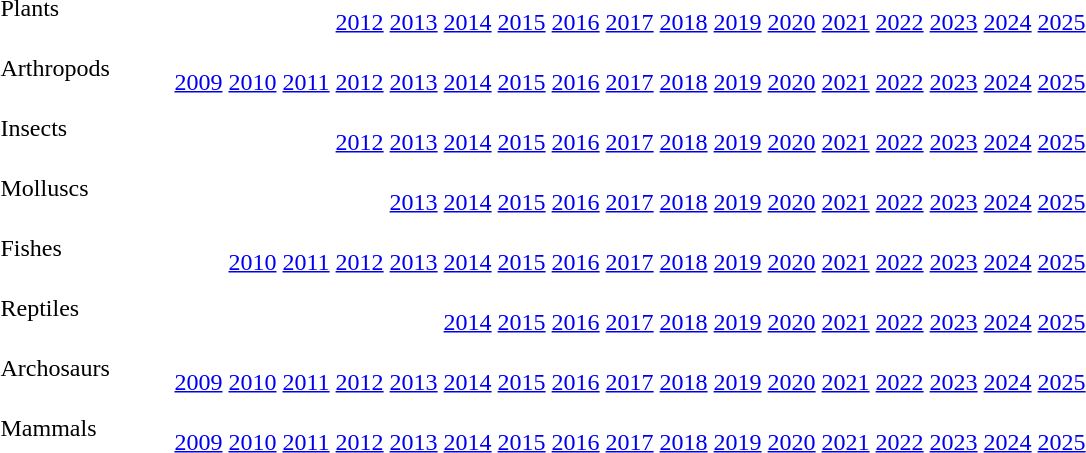<table>
<tr>
<td style="width:7em">Plants</td>
<td style="text-align:right"><br><a href='#'>2012</a> <a href='#'>2013</a> <a href='#'>2014</a> <a href='#'>2015</a> <a href='#'>2016</a> <a href='#'>2017</a> <a href='#'>2018</a> <a href='#'>2019</a> <a href='#'>2020</a> <a href='#'>2021</a> <a href='#'>2022</a> <a href='#'>2023</a> <a href='#'>2024</a> <a href='#'>2025</a></td>
</tr>
<tr>
<td>Arthropods</td>
<td style="text-align:right"><br><a href='#'>2009</a> <a href='#'>2010</a> <a href='#'>2011</a> <a href='#'>2012</a> <a href='#'>2013</a> <a href='#'>2014</a> <a href='#'>2015</a> <a href='#'>2016</a> <a href='#'>2017</a> <a href='#'>2018</a> <a href='#'>2019</a> <a href='#'>2020</a> <a href='#'>2021</a> <a href='#'>2022</a> <a href='#'>2023</a> <a href='#'>2024</a> <a href='#'>2025</a></td>
</tr>
<tr>
<td>Insects</td>
<td style="text-align:right"><br><a href='#'>2012</a> <a href='#'>2013</a> <a href='#'>2014</a> <a href='#'>2015</a> <a href='#'>2016</a> <a href='#'>2017</a> <a href='#'>2018</a> <a href='#'>2019</a> <a href='#'>2020</a> <a href='#'>2021</a> <a href='#'>2022</a> <a href='#'>2023</a> <a href='#'>2024</a> <a href='#'>2025</a></td>
</tr>
<tr>
<td>Molluscs</td>
<td style="text-align:right"><br><a href='#'>2013</a> <a href='#'>2014</a> <a href='#'>2015</a> <a href='#'>2016</a> <a href='#'>2017</a> <a href='#'>2018</a> <a href='#'>2019</a> <a href='#'>2020</a> <a href='#'>2021</a> <a href='#'>2022</a> <a href='#'>2023</a> <a href='#'>2024</a> <a href='#'>2025</a></td>
</tr>
<tr>
<td>Fishes</td>
<td style="text-align:right"><br><a href='#'>2010</a> <a href='#'>2011</a> <a href='#'>2012</a> <a href='#'>2013</a> <a href='#'>2014</a> <a href='#'>2015</a> <a href='#'>2016</a> <a href='#'>2017</a> <a href='#'>2018</a> <a href='#'>2019</a> <a href='#'>2020</a> <a href='#'>2021</a> <a href='#'>2022</a> <a href='#'>2023</a> <a href='#'>2024</a> <a href='#'>2025</a></td>
</tr>
<tr>
<td>Reptiles</td>
<td style="text-align:right"><br><a href='#'>2014</a> <a href='#'>2015</a> <a href='#'>2016</a> <a href='#'>2017</a> <a href='#'>2018</a> <a href='#'>2019</a> <a href='#'>2020</a> <a href='#'>2021</a> <a href='#'>2022</a> <a href='#'>2023</a> <a href='#'>2024</a> <a href='#'>2025</a></td>
</tr>
<tr>
<td>Archosaurs</td>
<td style="text-align:right"><br><a href='#'>2009</a> <a href='#'>2010</a> <a href='#'>2011</a> <a href='#'>2012</a> <a href='#'>2013</a> <a href='#'>2014</a> <a href='#'>2015</a> <a href='#'>2016</a> <a href='#'>2017</a> <a href='#'>2018</a> <a href='#'>2019</a> <a href='#'>2020</a> <a href='#'>2021</a> <a href='#'>2022</a> <a href='#'>2023</a> <a href='#'>2024</a> <a href='#'>2025</a></td>
</tr>
<tr>
<td>Mammals</td>
<td style="text-align:right"><br><a href='#'>2009</a> <a href='#'>2010</a> <a href='#'>2011</a> <a href='#'>2012</a> <a href='#'>2013</a> <a href='#'>2014</a> <a href='#'>2015</a> <a href='#'>2016</a> <a href='#'>2017</a> <a href='#'>2018</a> <a href='#'>2019</a> <a href='#'>2020</a> <a href='#'>2021</a> <a href='#'>2022</a> <a href='#'>2023</a> <a href='#'>2024</a> <a href='#'>2025</a></td>
</tr>
</table>
